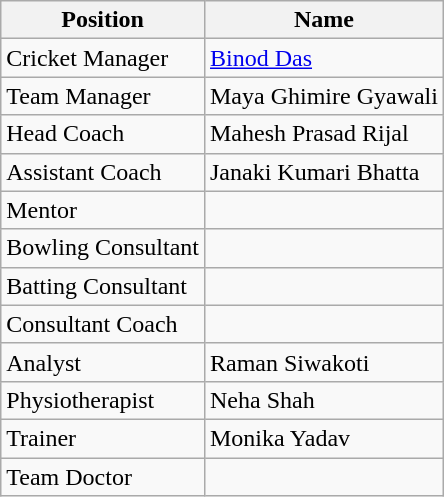<table class="wikitable">
<tr>
<th>Position</th>
<th>Name</th>
</tr>
<tr>
<td>Cricket Manager</td>
<td><a href='#'>Binod Das</a></td>
</tr>
<tr>
<td>Team Manager</td>
<td> Maya Ghimire Gyawali</td>
</tr>
<tr>
<td>Head Coach</td>
<td> Mahesh Prasad Rijal</td>
</tr>
<tr>
<td>Assistant Coach</td>
<td> Janaki Kumari Bhatta</td>
</tr>
<tr>
<td>Mentor</td>
<td></td>
</tr>
<tr>
<td>Bowling Consultant</td>
<td></td>
</tr>
<tr>
<td>Batting Consultant</td>
<td></td>
</tr>
<tr>
<td>Consultant Coach</td>
<td></td>
</tr>
<tr>
<td>Analyst</td>
<td> Raman Siwakoti</td>
</tr>
<tr>
<td>Physiotherapist</td>
<td> Neha Shah</td>
</tr>
<tr>
<td>Trainer</td>
<td> Monika Yadav</td>
</tr>
<tr>
<td>Team Doctor</td>
<td></td>
</tr>
</table>
